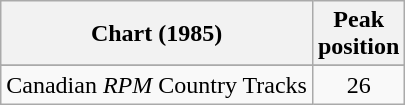<table class="wikitable sortable">
<tr>
<th align="left">Chart (1985)</th>
<th align="center">Peak<br>position</th>
</tr>
<tr>
</tr>
<tr>
<td align="left">Canadian <em>RPM</em> Country Tracks</td>
<td align="center">26</td>
</tr>
</table>
